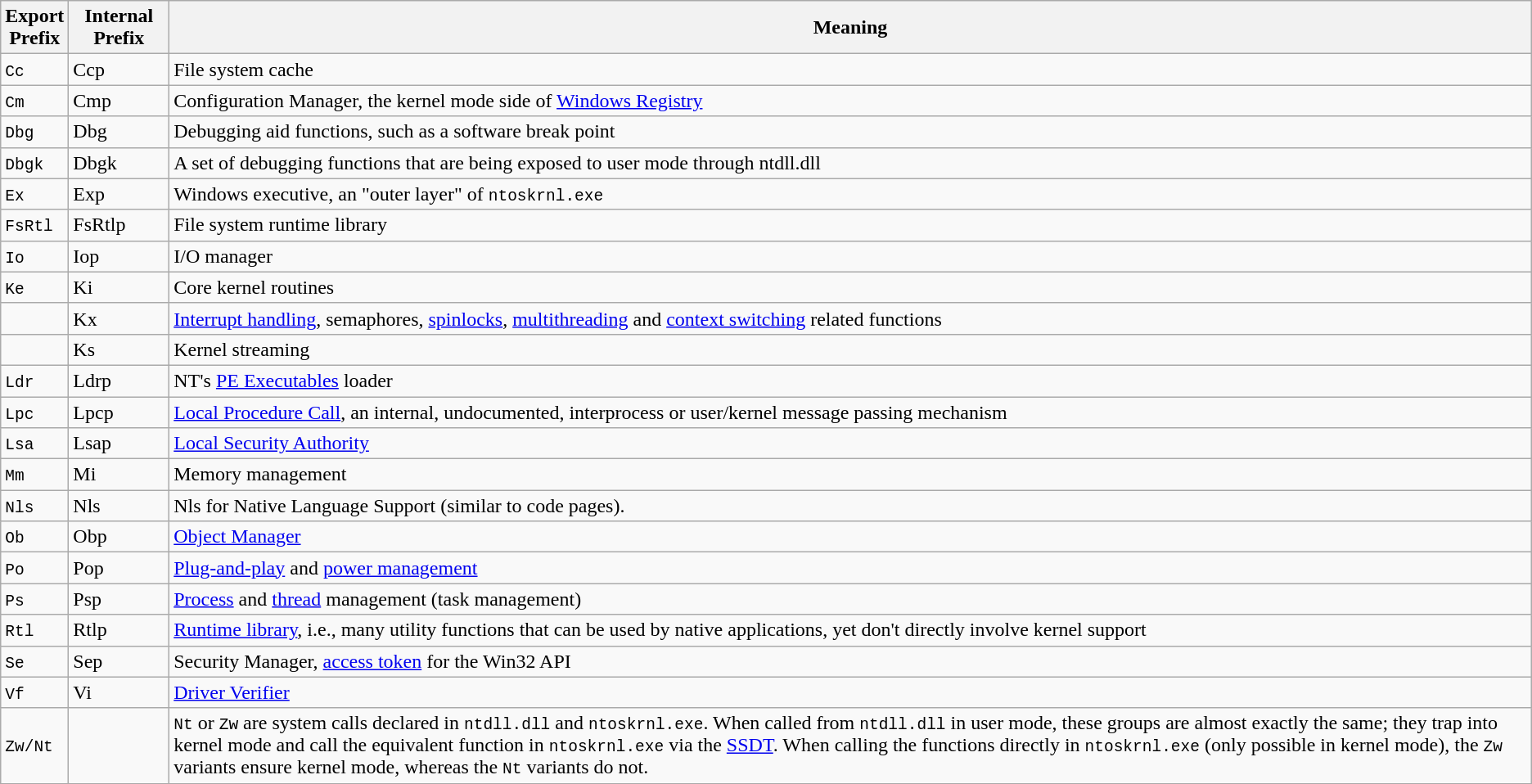<table class="wikitable sortable">
<tr>
<th>Export<br>Prefix</th>
<th>Internal Prefix</th>
<th>Meaning</th>
</tr>
<tr>
<td><code>Cc</code></td>
<td>Ccp</td>
<td>File system cache</td>
</tr>
<tr>
<td><code>Cm</code></td>
<td>Cmp</td>
<td>Configuration Manager, the kernel mode side of <a href='#'>Windows Registry</a></td>
</tr>
<tr>
<td><code>Dbg</code></td>
<td>Dbg</td>
<td>Debugging aid functions, such as a software break point</td>
</tr>
<tr>
<td><code>Dbgk</code></td>
<td>Dbgk</td>
<td>A set of debugging functions that are being exposed to user mode through ntdll.dll</td>
</tr>
<tr>
<td><code>Ex</code></td>
<td>Exp</td>
<td>Windows executive, an "outer layer" of <code>ntoskrnl.exe</code></td>
</tr>
<tr>
<td><code>FsRtl</code></td>
<td>FsRtlp</td>
<td>File system runtime library</td>
</tr>
<tr>
<td><code>Io</code></td>
<td>Iop</td>
<td>I/O manager</td>
</tr>
<tr>
<td><code>Ke</code></td>
<td>Ki</td>
<td>Core kernel routines</td>
</tr>
<tr>
<td></td>
<td>Kx</td>
<td><a href='#'>Interrupt handling</a>, semaphores, <a href='#'>spinlocks</a>, <a href='#'>multithreading</a> and <a href='#'>context switching</a> related functions</td>
</tr>
<tr>
<td></td>
<td>Ks</td>
<td>Kernel streaming</td>
</tr>
<tr>
<td><code>Ldr</code></td>
<td>Ldrp</td>
<td>NT's <a href='#'>PE Executables</a> loader</td>
</tr>
<tr>
<td><code>Lpc</code></td>
<td>Lpcp</td>
<td><a href='#'>Local Procedure Call</a>, an internal, undocumented, interprocess or user/kernel message passing mechanism</td>
</tr>
<tr>
<td><code>Lsa</code></td>
<td>Lsap</td>
<td><a href='#'>Local Security Authority</a></td>
</tr>
<tr>
<td><code>Mm</code></td>
<td>Mi</td>
<td>Memory management</td>
</tr>
<tr>
<td><code>Nls</code></td>
<td>Nls</td>
<td>Nls for Native Language Support (similar to code pages).</td>
</tr>
<tr>
<td><code>Ob</code></td>
<td>Obp</td>
<td><a href='#'>Object Manager</a></td>
</tr>
<tr>
<td><code>Po</code></td>
<td>Pop</td>
<td><a href='#'>Plug-and-play</a> and <a href='#'>power management</a></td>
</tr>
<tr>
<td><code>Ps</code></td>
<td>Psp</td>
<td><a href='#'>Process</a> and <a href='#'>thread</a> management (task management)</td>
</tr>
<tr>
<td><code>Rtl</code></td>
<td>Rtlp</td>
<td><a href='#'>Runtime library</a>, i.e., many utility functions that can be used by native applications, yet don't directly involve kernel support</td>
</tr>
<tr>
<td><code>Se</code></td>
<td>Sep</td>
<td>Security Manager, <a href='#'>access token</a> for the Win32 API</td>
</tr>
<tr>
<td><code>Vf</code></td>
<td>Vi</td>
<td><a href='#'>Driver Verifier</a></td>
</tr>
<tr>
<td><code>Zw/Nt</code></td>
<td></td>
<td><code>Nt</code> or <code>Zw</code> are system calls declared in <code>ntdll.dll</code> and <code>ntoskrnl.exe</code>. When called from <code>ntdll.dll</code> in user mode, these groups are almost exactly the same; they trap into kernel mode and call the equivalent function in <code>ntoskrnl.exe</code> via the <a href='#'>SSDT</a>. When calling the functions directly in <code>ntoskrnl.exe</code> (only possible in kernel mode), the <code>Zw</code> variants ensure kernel mode, whereas the <code>Nt</code> variants do not.</td>
</tr>
</table>
